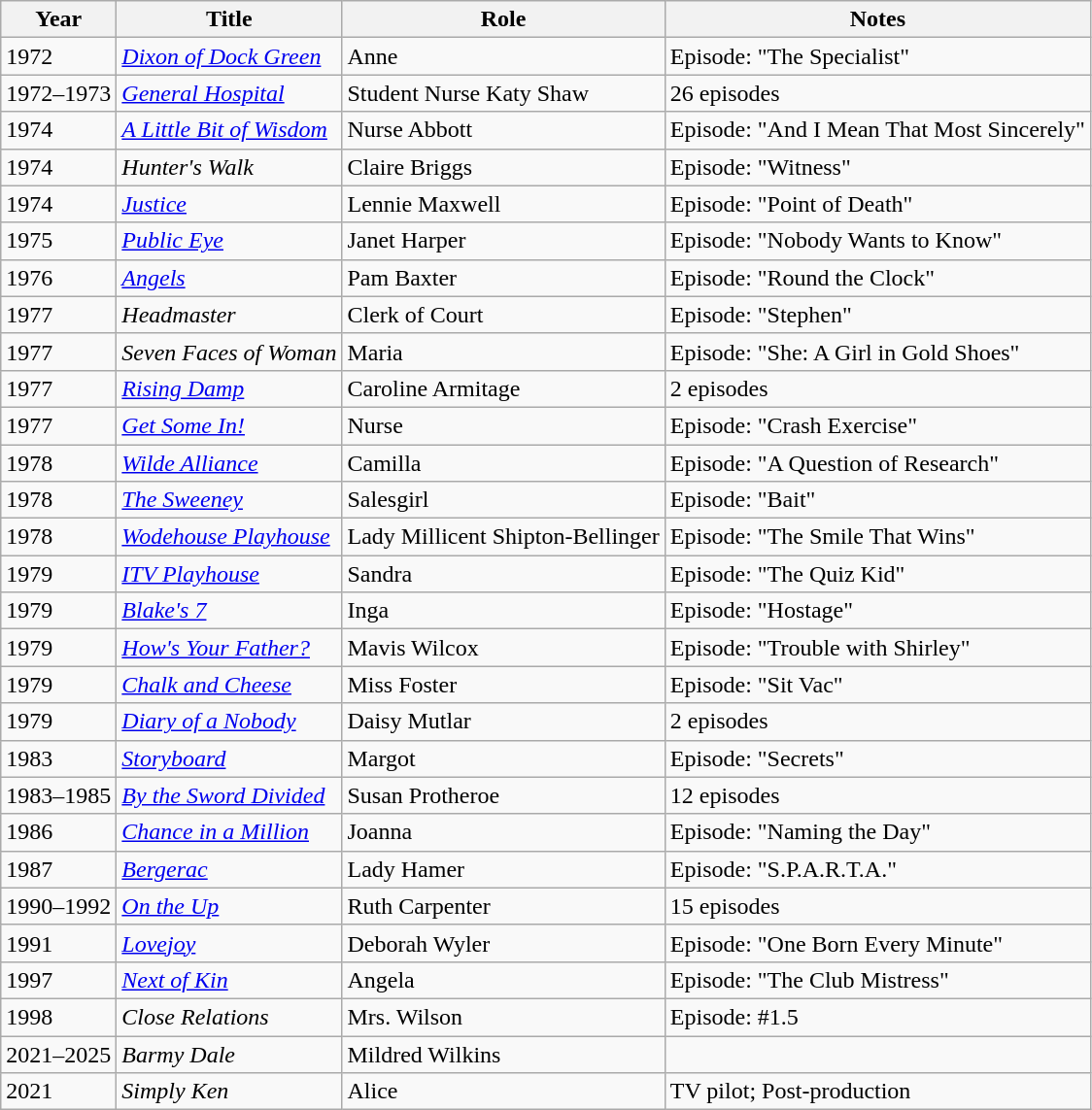<table class="wikitable sortable">
<tr>
<th>Year</th>
<th>Title</th>
<th>Role</th>
<th>Notes</th>
</tr>
<tr>
<td>1972</td>
<td><em><a href='#'>Dixon of Dock Green</a></em></td>
<td>Anne</td>
<td>Episode: "The Specialist"</td>
</tr>
<tr>
<td>1972–1973</td>
<td><em><a href='#'>General Hospital</a></em></td>
<td>Student Nurse Katy Shaw</td>
<td>26 episodes</td>
</tr>
<tr>
<td>1974</td>
<td><em><a href='#'>A Little Bit of Wisdom</a></em></td>
<td>Nurse Abbott</td>
<td>Episode: "And I Mean That Most Sincerely"</td>
</tr>
<tr>
<td>1974</td>
<td><em>Hunter's Walk</em></td>
<td>Claire Briggs</td>
<td>Episode: "Witness"</td>
</tr>
<tr>
<td>1974</td>
<td><em><a href='#'>Justice</a></em></td>
<td>Lennie Maxwell</td>
<td>Episode: "Point of Death"</td>
</tr>
<tr>
<td>1975</td>
<td><em><a href='#'>Public Eye</a></em></td>
<td>Janet Harper</td>
<td>Episode: "Nobody Wants to Know"</td>
</tr>
<tr>
<td>1976</td>
<td><em><a href='#'>Angels</a></em></td>
<td>Pam Baxter</td>
<td>Episode: "Round the Clock"</td>
</tr>
<tr>
<td>1977</td>
<td><em>Headmaster</em></td>
<td>Clerk of Court</td>
<td>Episode: "Stephen"</td>
</tr>
<tr>
<td>1977</td>
<td><em>Seven Faces of Woman</em></td>
<td>Maria</td>
<td>Episode: "She: A Girl in Gold Shoes"</td>
</tr>
<tr>
<td>1977</td>
<td><em><a href='#'>Rising Damp</a></em></td>
<td>Caroline Armitage</td>
<td>2 episodes</td>
</tr>
<tr>
<td>1977</td>
<td><em><a href='#'>Get Some In!</a></em></td>
<td>Nurse</td>
<td>Episode: "Crash Exercise"</td>
</tr>
<tr>
<td>1978</td>
<td><em><a href='#'>Wilde Alliance</a></em></td>
<td>Camilla</td>
<td>Episode: "A Question of Research"</td>
</tr>
<tr>
<td>1978</td>
<td><em><a href='#'>The Sweeney</a></em></td>
<td>Salesgirl</td>
<td>Episode: "Bait"</td>
</tr>
<tr>
<td>1978</td>
<td><em><a href='#'>Wodehouse Playhouse</a></em></td>
<td>Lady Millicent Shipton-Bellinger</td>
<td>Episode: "The Smile That Wins"</td>
</tr>
<tr>
<td>1979</td>
<td><em><a href='#'>ITV Playhouse</a></em></td>
<td>Sandra</td>
<td>Episode: "The Quiz Kid"</td>
</tr>
<tr>
<td>1979</td>
<td><em><a href='#'>Blake's 7</a></em></td>
<td>Inga</td>
<td>Episode: "Hostage"</td>
</tr>
<tr>
<td>1979</td>
<td><em><a href='#'>How's Your Father?</a></em></td>
<td>Mavis Wilcox</td>
<td>Episode: "Trouble with Shirley"</td>
</tr>
<tr>
<td>1979</td>
<td><em><a href='#'>Chalk and Cheese</a></em></td>
<td>Miss Foster</td>
<td>Episode: "Sit Vac"</td>
</tr>
<tr>
<td>1979</td>
<td><em><a href='#'>Diary of a Nobody</a></em></td>
<td>Daisy Mutlar</td>
<td>2 episodes</td>
</tr>
<tr>
<td>1983</td>
<td><em><a href='#'>Storyboard</a></em></td>
<td>Margot</td>
<td>Episode: "Secrets"</td>
</tr>
<tr>
<td>1983–1985</td>
<td><em><a href='#'>By the Sword Divided</a></em></td>
<td>Susan Protheroe</td>
<td>12 episodes</td>
</tr>
<tr>
<td>1986</td>
<td><em><a href='#'>Chance in a Million</a></em></td>
<td>Joanna</td>
<td>Episode: "Naming the Day"</td>
</tr>
<tr>
<td>1987</td>
<td><em><a href='#'>Bergerac</a></em></td>
<td>Lady Hamer</td>
<td>Episode: "S.P.A.R.T.A."</td>
</tr>
<tr>
<td>1990–1992</td>
<td><em><a href='#'>On the Up</a></em></td>
<td>Ruth Carpenter</td>
<td>15 episodes</td>
</tr>
<tr>
<td>1991</td>
<td><em><a href='#'>Lovejoy</a></em></td>
<td>Deborah Wyler</td>
<td>Episode: "One Born Every Minute"</td>
</tr>
<tr>
<td>1997</td>
<td><em><a href='#'>Next of Kin</a></em></td>
<td>Angela</td>
<td>Episode: "The Club Mistress"</td>
</tr>
<tr>
<td>1998</td>
<td><em>Close Relations</em></td>
<td>Mrs. Wilson</td>
<td>Episode: #1.5</td>
</tr>
<tr>
<td>2021–2025</td>
<td><em>Barmy Dale</em></td>
<td>Mildred Wilkins</td>
<td></td>
</tr>
<tr>
<td>2021</td>
<td><em>Simply Ken</em></td>
<td>Alice</td>
<td>TV pilot; Post-production</td>
</tr>
</table>
